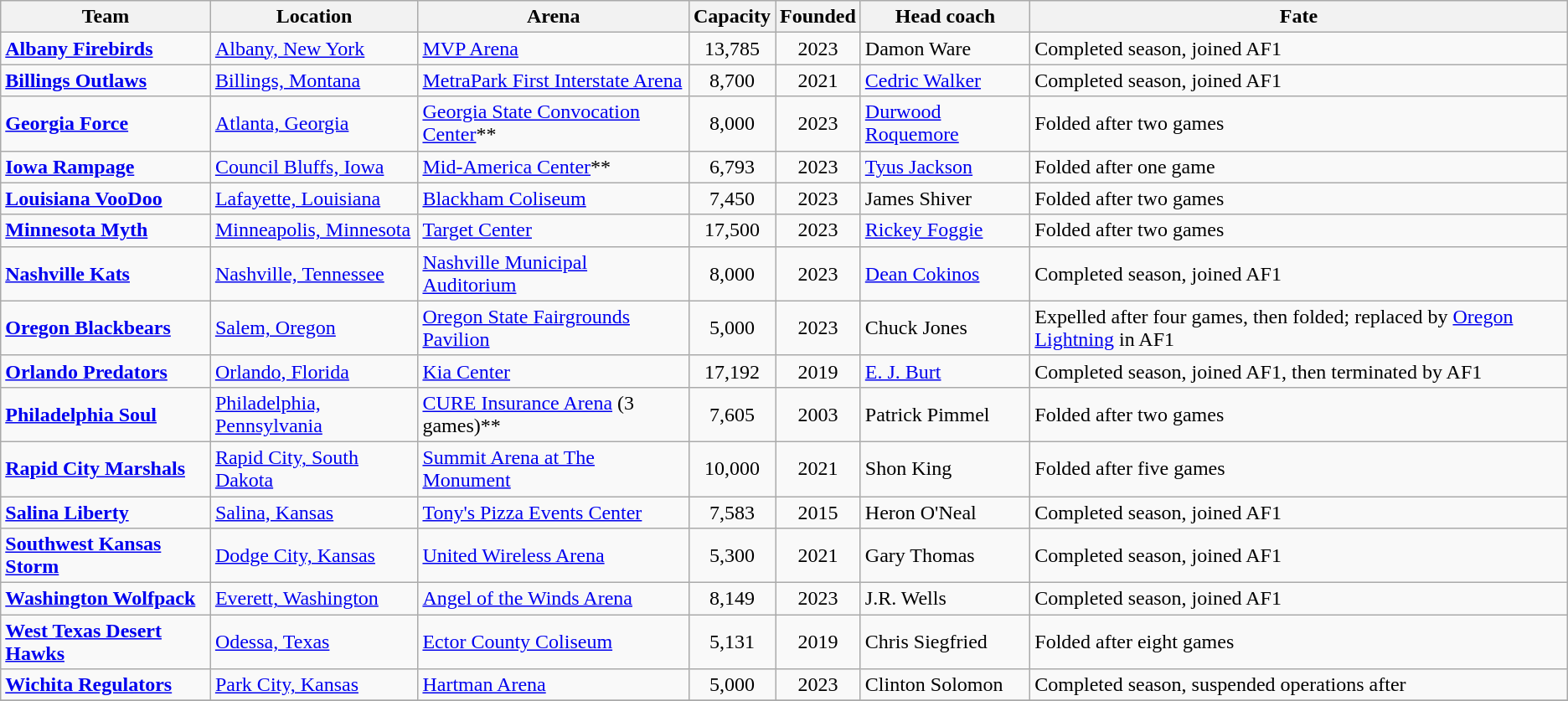<table class="wikitable sortable" style="text-align:left">
<tr>
<th>Team</th>
<th>Location</th>
<th>Arena</th>
<th>Capacity</th>
<th>Founded</th>
<th>Head coach</th>
<th>Fate</th>
</tr>
<tr>
<td><strong><a href='#'>Albany Firebirds</a></strong></td>
<td><a href='#'>Albany, New York</a></td>
<td><a href='#'>MVP Arena</a></td>
<td align=center>13,785</td>
<td align=center>2023</td>
<td>Damon Ware</td>
<td>Completed season, joined AF1</td>
</tr>
<tr>
<td><strong><a href='#'>Billings Outlaws</a></strong></td>
<td><a href='#'>Billings, Montana</a></td>
<td><a href='#'>MetraPark First Interstate Arena</a></td>
<td align=center>8,700</td>
<td align=center>2021</td>
<td><a href='#'>Cedric Walker</a></td>
<td>Completed season, joined AF1</td>
</tr>
<tr>
<td><strong><a href='#'>Georgia Force</a></strong></td>
<td><a href='#'>Atlanta, Georgia</a></td>
<td><a href='#'>Georgia State Convocation Center</a>**</td>
<td align="center">8,000</td>
<td align=center>2023</td>
<td><a href='#'>Durwood Roquemore</a></td>
<td>Folded after two games</td>
</tr>
<tr>
<td><strong><a href='#'>Iowa Rampage</a></strong></td>
<td><a href='#'>Council Bluffs, Iowa</a></td>
<td><a href='#'>Mid-America Center</a>**</td>
<td align="center">6,793</td>
<td align=center>2023</td>
<td><a href='#'>Tyus Jackson</a></td>
<td>Folded after one game</td>
</tr>
<tr>
<td><strong><a href='#'>Louisiana VooDoo</a></strong></td>
<td><a href='#'>Lafayette, Louisiana</a></td>
<td><a href='#'>Blackham Coliseum</a></td>
<td align=center>7,450</td>
<td align=center>2023</td>
<td>James Shiver</td>
<td>Folded after two games</td>
</tr>
<tr>
<td><strong><a href='#'>Minnesota Myth</a></strong></td>
<td><a href='#'>Minneapolis, Minnesota</a></td>
<td><a href='#'>Target Center</a></td>
<td align=center>17,500</td>
<td align=center>2023</td>
<td><a href='#'>Rickey Foggie</a></td>
<td>Folded after two games</td>
</tr>
<tr>
<td><strong><a href='#'>Nashville Kats</a></strong></td>
<td><a href='#'>Nashville, Tennessee</a></td>
<td><a href='#'>Nashville Municipal Auditorium</a></td>
<td align=center>8,000</td>
<td align=center>2023</td>
<td><a href='#'>Dean Cokinos</a></td>
<td>Completed season, joined AF1</td>
</tr>
<tr>
<td><strong><a href='#'>Oregon Blackbears</a></strong></td>
<td><a href='#'>Salem, Oregon</a></td>
<td><a href='#'>Oregon State Fairgrounds Pavilion</a></td>
<td align=center>5,000</td>
<td align=center>2023</td>
<td>Chuck Jones</td>
<td>Expelled after four games, then folded; replaced by <a href='#'>Oregon Lightning</a> in AF1</td>
</tr>
<tr>
<td><strong><a href='#'>Orlando Predators</a></strong></td>
<td><a href='#'>Orlando, Florida</a></td>
<td><a href='#'>Kia Center</a></td>
<td align=center>17,192</td>
<td align=center>2019</td>
<td><a href='#'>E. J. Burt</a></td>
<td>Completed season, joined AF1, then terminated by AF1</td>
</tr>
<tr>
<td><strong><a href='#'>Philadelphia Soul</a></strong></td>
<td><a href='#'>Philadelphia, Pennsylvania</a></td>
<td><a href='#'>CURE Insurance Arena</a> (3 games)**</td>
<td align="center">7,605</td>
<td align=center>2003</td>
<td>Patrick Pimmel</td>
<td>Folded after two games</td>
</tr>
<tr>
<td><strong><a href='#'>Rapid City Marshals</a></strong></td>
<td><a href='#'>Rapid City, South Dakota</a></td>
<td><a href='#'>Summit Arena at The Monument</a></td>
<td align=center>10,000</td>
<td align=center>2021</td>
<td>Shon King</td>
<td>Folded after five games</td>
</tr>
<tr>
<td><strong><a href='#'>Salina Liberty</a></strong></td>
<td><a href='#'>Salina, Kansas</a></td>
<td><a href='#'>Tony's Pizza Events Center</a></td>
<td align=center>7,583</td>
<td align=center>2015</td>
<td>Heron O'Neal</td>
<td>Completed season, joined AF1</td>
</tr>
<tr>
<td><strong><a href='#'>Southwest Kansas Storm</a></strong></td>
<td><a href='#'>Dodge City, Kansas</a></td>
<td><a href='#'>United Wireless Arena</a></td>
<td align=center>5,300</td>
<td align=center>2021</td>
<td>Gary Thomas</td>
<td>Completed season, joined AF1</td>
</tr>
<tr>
<td><strong><a href='#'>Washington Wolfpack</a></strong></td>
<td><a href='#'>Everett, Washington</a></td>
<td><a href='#'>Angel of the Winds Arena</a></td>
<td align=center>8,149</td>
<td align=center>2023</td>
<td>J.R. Wells</td>
<td>Completed season, joined AF1</td>
</tr>
<tr>
<td><strong><a href='#'>West Texas Desert Hawks</a></strong></td>
<td><a href='#'>Odessa, Texas</a></td>
<td><a href='#'>Ector County Coliseum</a></td>
<td align=center>5,131</td>
<td align=center>2019</td>
<td>Chris Siegfried</td>
<td>Folded after eight games</td>
</tr>
<tr>
<td><strong><a href='#'>Wichita Regulators</a></strong></td>
<td><a href='#'>Park City, Kansas</a></td>
<td><a href='#'>Hartman Arena</a></td>
<td align=center>5,000</td>
<td align=center>2023</td>
<td>Clinton Solomon</td>
<td>Completed season, suspended operations after</td>
</tr>
<tr>
</tr>
</table>
